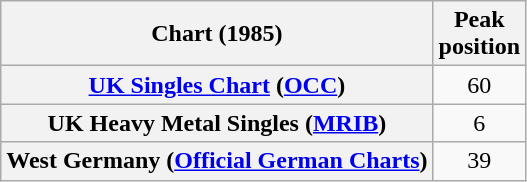<table class="wikitable plainrowheaders" style="text-align:center">
<tr>
<th>Chart (1985)</th>
<th>Peak<br>position</th>
</tr>
<tr>
<th scope="row"><a href='#'>UK Singles Chart</a> (<a href='#'>OCC</a>)</th>
<td style="text-align:center;">60</td>
</tr>
<tr>
<th scope="row">UK Heavy Metal Singles (<a href='#'>MRIB</a>)</th>
<td>6</td>
</tr>
<tr>
<th scope="row">West Germany (<a href='#'>Official German Charts</a>)</th>
<td style="text-align:center;">39</td>
</tr>
</table>
